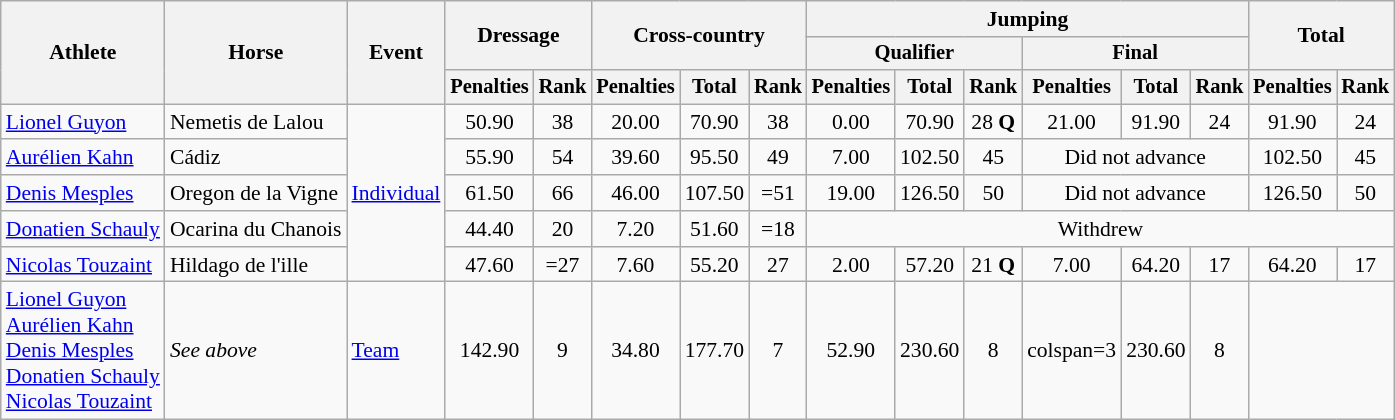<table class=wikitable style="font-size:90%">
<tr>
<th rowspan="3">Athlete</th>
<th rowspan="3">Horse</th>
<th rowspan="3">Event</th>
<th colspan="2" rowspan="2">Dressage</th>
<th colspan="3" rowspan="2">Cross-country</th>
<th colspan="6">Jumping</th>
<th colspan="2" rowspan="2">Total</th>
</tr>
<tr style="font-size:95%">
<th colspan="3">Qualifier</th>
<th colspan="3">Final</th>
</tr>
<tr style="font-size:95%">
<th>Penalties</th>
<th>Rank</th>
<th>Penalties</th>
<th>Total</th>
<th>Rank</th>
<th>Penalties</th>
<th>Total</th>
<th>Rank</th>
<th>Penalties</th>
<th>Total</th>
<th>Rank</th>
<th>Penalties</th>
<th>Rank</th>
</tr>
<tr align=center>
<td align=left><a href='#'>Lionel Guyon</a></td>
<td align=left>Nemetis de Lalou</td>
<td align=left rowspan=5><a href='#'>Individual</a></td>
<td>50.90</td>
<td>38</td>
<td>20.00</td>
<td>70.90</td>
<td>38</td>
<td>0.00</td>
<td>70.90</td>
<td>28 <strong>Q</strong></td>
<td>21.00</td>
<td>91.90</td>
<td>24</td>
<td>91.90</td>
<td>24</td>
</tr>
<tr align=center>
<td align=left><a href='#'>Aurélien Kahn</a></td>
<td align=left>Cádiz</td>
<td>55.90</td>
<td>54</td>
<td>39.60</td>
<td>95.50</td>
<td>49</td>
<td>7.00</td>
<td>102.50</td>
<td>45</td>
<td colspan=3>Did not advance</td>
<td>102.50</td>
<td>45</td>
</tr>
<tr align=center>
<td align=left><a href='#'>Denis Mesples</a></td>
<td align=left>Oregon de la Vigne</td>
<td>61.50</td>
<td>66</td>
<td>46.00</td>
<td>107.50</td>
<td>=51</td>
<td>19.00</td>
<td>126.50</td>
<td>50</td>
<td colspan=3>Did not advance</td>
<td>126.50</td>
<td>50</td>
</tr>
<tr align=center>
<td align=left><a href='#'>Donatien Schauly</a></td>
<td align=left>Ocarina du Chanois</td>
<td>44.40</td>
<td>20</td>
<td>7.20</td>
<td>51.60</td>
<td>=18</td>
<td colspan=8>Withdrew</td>
</tr>
<tr align=center>
<td align=left><a href='#'>Nicolas Touzaint</a></td>
<td align=left>Hildago de l'ille</td>
<td>47.60</td>
<td>=27</td>
<td>7.60</td>
<td>55.20</td>
<td>27</td>
<td>2.00</td>
<td>57.20</td>
<td>21 <strong>Q</strong></td>
<td>7.00</td>
<td>64.20</td>
<td>17</td>
<td>64.20</td>
<td>17</td>
</tr>
<tr align=center>
<td align=left><a href='#'>Lionel Guyon</a><br><a href='#'>Aurélien Kahn</a><br><a href='#'>Denis Mesples</a><br><a href='#'>Donatien Schauly</a><br><a href='#'>Nicolas Touzaint</a></td>
<td align=left><em>See above</em></td>
<td align=left><a href='#'>Team</a></td>
<td>142.90</td>
<td>9</td>
<td>34.80</td>
<td>177.70</td>
<td>7</td>
<td>52.90</td>
<td>230.60</td>
<td>8</td>
<td>colspan=3 </td>
<td>230.60</td>
<td>8</td>
</tr>
</table>
